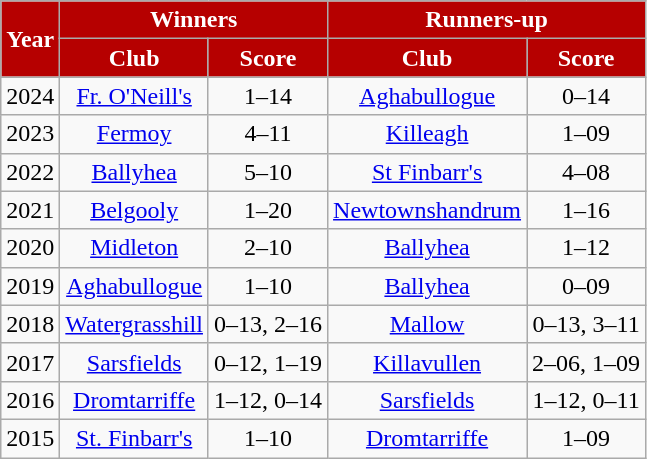<table class="wikitable" style="text-align:center;">
<tr>
<th rowspan="2" style="background:#B60000;color:white" scope="col" !>Year</th>
<th colspan="2" style="background:#B60000;color:white" scope="col" !>Winners</th>
<th colspan="2" style="background:#B60000;color:white" class="unsortable" scope="col" !>Runners-up</th>
</tr>
<tr>
<th style="background:#B60000;color:white" scope="col" !>Club</th>
<th style="background:#B60000;color:white" scope="col" !>Score</th>
<th style="background:#B60000;color:white" scope="col" !>Club</th>
<th style="background:#B60000;color:white" scope="col" !>Score</th>
</tr>
<tr>
<td>2024</td>
<td><a href='#'>Fr. O'Neill's</a></td>
<td>1–14</td>
<td><a href='#'>Aghabullogue</a></td>
<td>0–14</td>
</tr>
<tr>
<td>2023</td>
<td><a href='#'>Fermoy</a></td>
<td>4–11</td>
<td><a href='#'>Killeagh</a></td>
<td>1–09</td>
</tr>
<tr>
<td>2022</td>
<td><a href='#'>Ballyhea</a></td>
<td>5–10</td>
<td><a href='#'>St Finbarr's</a></td>
<td>4–08</td>
</tr>
<tr>
<td>2021</td>
<td><a href='#'>Belgooly</a></td>
<td>1–20</td>
<td><a href='#'>Newtownshandrum</a></td>
<td>1–16</td>
</tr>
<tr>
<td>2020</td>
<td><a href='#'>Midleton</a></td>
<td>2–10</td>
<td><a href='#'>Ballyhea</a></td>
<td>1–12</td>
</tr>
<tr>
<td>2019</td>
<td><a href='#'>Aghabullogue</a></td>
<td>1–10</td>
<td><a href='#'>Ballyhea</a></td>
<td>0–09</td>
</tr>
<tr>
<td>2018</td>
<td><a href='#'>Watergrasshill</a></td>
<td>0–13, 2–16</td>
<td><a href='#'>Mallow</a></td>
<td>0–13, 3–11</td>
</tr>
<tr>
<td>2017</td>
<td><a href='#'>Sarsfields</a></td>
<td>0–12, 1–19</td>
<td><a href='#'>Killavullen</a></td>
<td>2–06, 1–09</td>
</tr>
<tr>
<td>2016</td>
<td><a href='#'>Dromtarriffe</a></td>
<td>1–12, 0–14</td>
<td><a href='#'>Sarsfields</a></td>
<td>1–12, 0–11</td>
</tr>
<tr>
<td>2015</td>
<td><a href='#'>St. Finbarr's</a></td>
<td>1–10</td>
<td><a href='#'>Dromtarriffe</a></td>
<td>1–09</td>
</tr>
</table>
